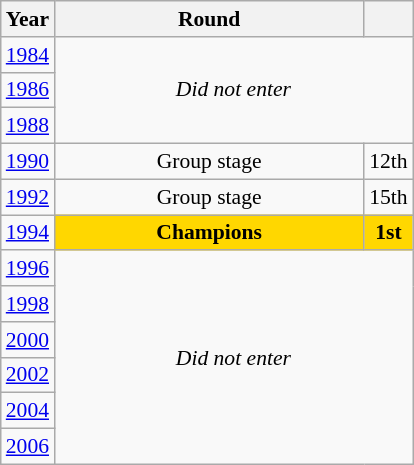<table class="wikitable" style="text-align: center; font-size:90%">
<tr>
<th>Year</th>
<th style="width:200px">Round</th>
<th></th>
</tr>
<tr>
<td><a href='#'>1984</a></td>
<td colspan="2" rowspan="3"><em>Did not enter</em></td>
</tr>
<tr>
<td><a href='#'>1986</a></td>
</tr>
<tr>
<td><a href='#'>1988</a></td>
</tr>
<tr>
<td><a href='#'>1990</a></td>
<td>Group stage</td>
<td>12th</td>
</tr>
<tr>
<td><a href='#'>1992</a></td>
<td>Group stage</td>
<td>15th</td>
</tr>
<tr>
<td><a href='#'>1994</a></td>
<td bgcolor=Gold><strong>Champions</strong></td>
<td bgcolor=Gold><strong>1st</strong></td>
</tr>
<tr>
<td><a href='#'>1996</a></td>
<td colspan="2" rowspan="6"><em>Did not enter</em></td>
</tr>
<tr>
<td><a href='#'>1998</a></td>
</tr>
<tr>
<td><a href='#'>2000</a></td>
</tr>
<tr>
<td><a href='#'>2002</a></td>
</tr>
<tr>
<td><a href='#'>2004</a></td>
</tr>
<tr>
<td><a href='#'>2006</a></td>
</tr>
</table>
